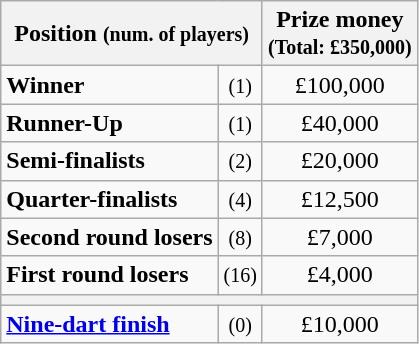<table class="wikitable">
<tr>
<th colspan=2>Position <small>(num. of players)</small></th>
<th>Prize money<br><small>(Total: £350,000)</small></th>
</tr>
<tr>
<td><strong>Winner</strong></td>
<td align=center><small>(1)</small></td>
<td align=center>£100,000</td>
</tr>
<tr>
<td><strong>Runner-Up</strong></td>
<td align=center><small>(1)</small></td>
<td align=center>£40,000</td>
</tr>
<tr>
<td><strong>Semi-finalists</strong></td>
<td align=center><small>(2)</small></td>
<td align=center>£20,000</td>
</tr>
<tr>
<td><strong>Quarter-finalists</strong></td>
<td align=center><small>(4)</small></td>
<td align=center>£12,500</td>
</tr>
<tr>
<td><strong>Second round losers</strong></td>
<td align=center><small>(8)</small></td>
<td align=center>£7,000</td>
</tr>
<tr>
<td><strong>First round losers</strong></td>
<td align=center><small>(16)</small></td>
<td align=center>£4,000</td>
</tr>
<tr>
<th colspan=3></th>
</tr>
<tr>
<td><strong><a href='#'>Nine-dart finish</a></strong></td>
<td align=center><small>(0)</small></td>
<td align=center>£10,000</td>
</tr>
</table>
